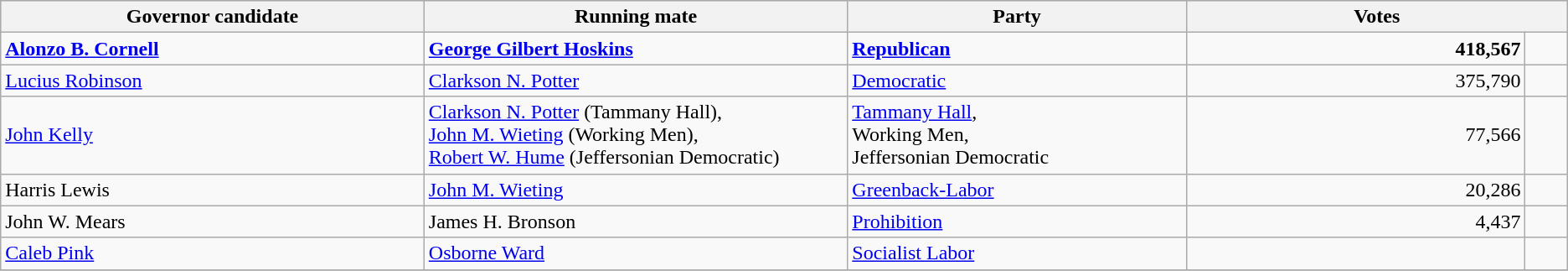<table class=wikitable>
<tr bgcolor=lightgrey>
<th width="20%">Governor candidate</th>
<th width="20%">Running mate</th>
<th width="16%">Party</th>
<th width="18%" colspan="2">Votes</th>
</tr>
<tr>
<td><strong><a href='#'>Alonzo B. Cornell</a></strong></td>
<td><strong><a href='#'>George Gilbert Hoskins</a></strong></td>
<td><strong><a href='#'>Republican</a></strong></td>
<td align="right"><strong>418,567</strong></td>
<td align="right"></td>
</tr>
<tr>
<td><a href='#'>Lucius Robinson</a></td>
<td><a href='#'>Clarkson N. Potter</a></td>
<td><a href='#'>Democratic</a></td>
<td align="right">375,790</td>
<td align="right"></td>
</tr>
<tr>
<td><a href='#'>John Kelly</a></td>
<td><a href='#'>Clarkson N. Potter</a> (Tammany Hall), <br><a href='#'>John M. Wieting</a> (Working Men), <br><a href='#'>Robert W. Hume</a> (Jeffersonian Democratic)</td>
<td><a href='#'>Tammany Hall</a>, <br>Working Men, <br>Jeffersonian Democratic</td>
<td align="right">77,566</td>
<td align="right"></td>
</tr>
<tr>
<td>Harris Lewis</td>
<td><a href='#'>John M. Wieting</a></td>
<td><a href='#'>Greenback-Labor</a></td>
<td align="right">20,286</td>
<td align="right"></td>
</tr>
<tr>
<td>John W. Mears</td>
<td>James H. Bronson</td>
<td><a href='#'>Prohibition</a></td>
<td align="right">4,437</td>
<td align="right"></td>
</tr>
<tr>
<td><a href='#'>Caleb Pink</a></td>
<td><a href='#'>Osborne Ward</a></td>
<td><a href='#'>Socialist Labor</a></td>
<td align="right"></td>
<td align="right"></td>
</tr>
<tr>
</tr>
</table>
